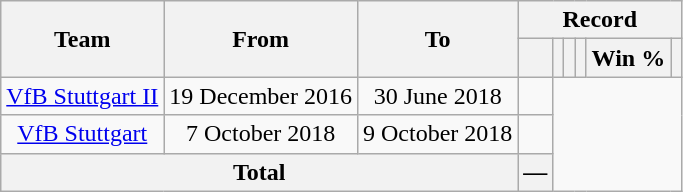<table class="wikitable" style="text-align: center">
<tr>
<th rowspan="2">Team</th>
<th rowspan="2">From</th>
<th rowspan="2">To</th>
<th colspan="9">Record</th>
</tr>
<tr>
<th></th>
<th></th>
<th></th>
<th></th>
<th>Win %</th>
<th></th>
</tr>
<tr>
<td><a href='#'>VfB Stuttgart II</a></td>
<td>19 December 2016</td>
<td>30 June 2018<br></td>
<td></td>
</tr>
<tr>
<td><a href='#'>VfB Stuttgart</a></td>
<td>7 October 2018</td>
<td>9 October 2018<br></td>
<td></td>
</tr>
<tr>
<th colspan="3">Total<br></th>
<th>—</th>
</tr>
</table>
